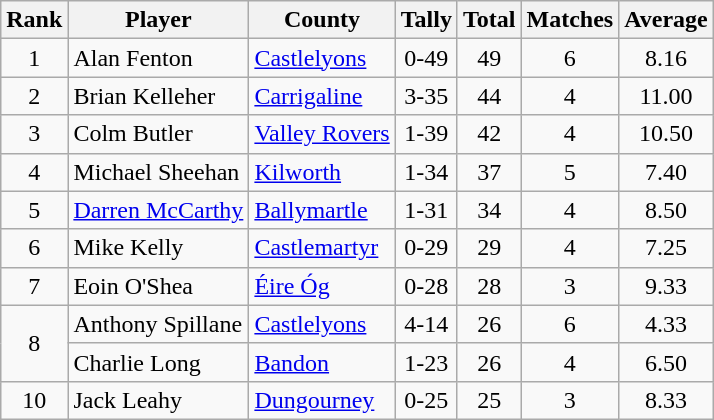<table class="wikitable">
<tr>
<th>Rank</th>
<th>Player</th>
<th>County</th>
<th>Tally</th>
<th>Total</th>
<th>Matches</th>
<th>Average</th>
</tr>
<tr>
<td rowspan=1 align=center>1</td>
<td>Alan Fenton</td>
<td><a href='#'>Castlelyons</a></td>
<td align=center>0-49</td>
<td align=center>49</td>
<td align=center>6</td>
<td align=center>8.16</td>
</tr>
<tr>
<td rowspan=1 align=center>2</td>
<td>Brian Kelleher</td>
<td><a href='#'>Carrigaline</a></td>
<td align=center>3-35</td>
<td align=center>44</td>
<td align=center>4</td>
<td align=center>11.00</td>
</tr>
<tr>
<td rowspan=1 align=center>3</td>
<td>Colm Butler</td>
<td><a href='#'>Valley Rovers</a></td>
<td align=center>1-39</td>
<td align=center>42</td>
<td align=center>4</td>
<td align=center>10.50</td>
</tr>
<tr>
<td rowspan=1 align=center>4</td>
<td>Michael Sheehan</td>
<td><a href='#'>Kilworth</a></td>
<td align=center>1-34</td>
<td align=center>37</td>
<td align=center>5</td>
<td align=center>7.40</td>
</tr>
<tr>
<td rowspan=1 align=center>5</td>
<td><a href='#'>Darren McCarthy</a></td>
<td><a href='#'>Ballymartle</a></td>
<td align=center>1-31</td>
<td align=center>34</td>
<td align=center>4</td>
<td align=center>8.50</td>
</tr>
<tr>
<td rowspan=1 align=center>6</td>
<td>Mike Kelly</td>
<td><a href='#'>Castlemartyr</a></td>
<td align=center>0-29</td>
<td align=center>29</td>
<td align=center>4</td>
<td align=center>7.25</td>
</tr>
<tr>
<td rowspan=1 align=center>7</td>
<td>Eoin O'Shea</td>
<td><a href='#'>Éire Óg</a></td>
<td align=center>0-28</td>
<td align=center>28</td>
<td align=center>3</td>
<td align=center>9.33</td>
</tr>
<tr>
<td rowspan=2 align=center>8</td>
<td>Anthony Spillane</td>
<td><a href='#'>Castlelyons</a></td>
<td align=center>4-14</td>
<td align=center>26</td>
<td align=center>6</td>
<td align=center>4.33</td>
</tr>
<tr>
<td>Charlie Long</td>
<td><a href='#'>Bandon</a></td>
<td align=center>1-23</td>
<td align=center>26</td>
<td align=center>4</td>
<td align=center>6.50</td>
</tr>
<tr>
<td rowspan=1 align=center>10</td>
<td>Jack Leahy</td>
<td><a href='#'>Dungourney</a></td>
<td align=center>0-25</td>
<td align=center>25</td>
<td align=center>3</td>
<td align=center>8.33</td>
</tr>
</table>
